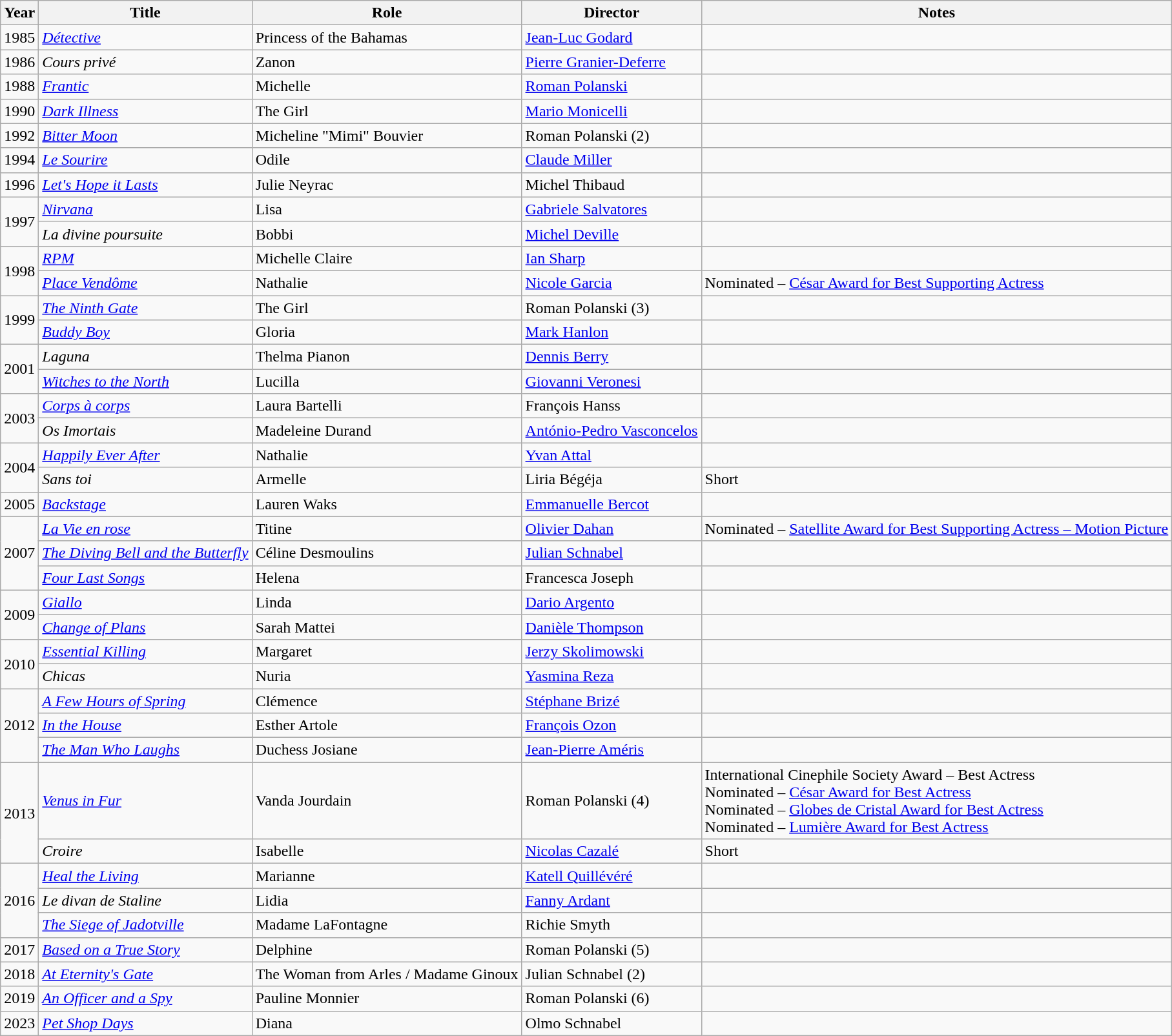<table class="wikitable sortable">
<tr>
<th>Year</th>
<th>Title</th>
<th>Role</th>
<th>Director</th>
<th class="unsortable">Notes</th>
</tr>
<tr>
<td rowspan="1">1985</td>
<td><em><a href='#'>Détective</a></em></td>
<td>Princess of the Bahamas</td>
<td><a href='#'>Jean-Luc Godard</a></td>
<td></td>
</tr>
<tr>
<td rowspan="1">1986</td>
<td><em>Cours privé</em></td>
<td>Zanon</td>
<td><a href='#'>Pierre Granier-Deferre</a></td>
<td></td>
</tr>
<tr>
<td rowspan="1">1988</td>
<td><em><a href='#'>Frantic</a></em></td>
<td>Michelle</td>
<td><a href='#'>Roman Polanski</a></td>
<td></td>
</tr>
<tr>
<td rowspan="1">1990</td>
<td><em><a href='#'>Dark Illness</a></em></td>
<td>The Girl</td>
<td><a href='#'>Mario Monicelli</a></td>
<td></td>
</tr>
<tr>
<td rowspan="1">1992</td>
<td><em><a href='#'>Bitter Moon</a></em></td>
<td>Micheline "Mimi" Bouvier</td>
<td>Roman Polanski (2)</td>
<td></td>
</tr>
<tr>
<td rowspan="1">1994</td>
<td><em><a href='#'>Le Sourire</a></em></td>
<td>Odile</td>
<td><a href='#'>Claude Miller</a></td>
<td></td>
</tr>
<tr>
<td rowspan="1">1996</td>
<td><em><a href='#'>Let's Hope it Lasts</a></em></td>
<td>Julie Neyrac</td>
<td>Michel Thibaud</td>
<td></td>
</tr>
<tr>
<td rowspan="2">1997</td>
<td><em><a href='#'>Nirvana</a></em></td>
<td>Lisa</td>
<td><a href='#'>Gabriele Salvatores</a></td>
<td></td>
</tr>
<tr>
<td><em>La divine poursuite</em></td>
<td>Bobbi</td>
<td><a href='#'>Michel Deville</a></td>
<td></td>
</tr>
<tr>
<td rowspan="2">1998</td>
<td><em><a href='#'>RPM</a></em></td>
<td>Michelle Claire</td>
<td><a href='#'>Ian Sharp</a></td>
<td></td>
</tr>
<tr>
<td><em><a href='#'>Place Vendôme</a></em></td>
<td>Nathalie</td>
<td><a href='#'>Nicole Garcia</a></td>
<td>Nominated – <a href='#'>César Award for Best Supporting Actress</a></td>
</tr>
<tr>
<td rowspan="2">1999</td>
<td><em><a href='#'>The Ninth Gate</a></em></td>
<td>The Girl</td>
<td>Roman Polanski (3)</td>
<td></td>
</tr>
<tr>
<td><em><a href='#'>Buddy Boy</a></em></td>
<td>Gloria</td>
<td><a href='#'>Mark Hanlon</a></td>
<td></td>
</tr>
<tr>
<td rowspan="2">2001</td>
<td><em>Laguna</em></td>
<td>Thelma Pianon</td>
<td><a href='#'>Dennis Berry</a></td>
<td></td>
</tr>
<tr>
<td><em><a href='#'>Witches to the North</a></em></td>
<td>Lucilla</td>
<td><a href='#'>Giovanni Veronesi</a></td>
<td></td>
</tr>
<tr>
<td rowspan="2">2003</td>
<td><em><a href='#'>Corps à corps</a></em></td>
<td>Laura Bartelli</td>
<td>François Hanss</td>
<td></td>
</tr>
<tr>
<td><em>Os Imortais</em></td>
<td>Madeleine Durand</td>
<td><a href='#'>António-Pedro Vasconcelos</a></td>
<td></td>
</tr>
<tr>
<td rowspan="2">2004</td>
<td><em><a href='#'>Happily Ever After</a></em></td>
<td>Nathalie</td>
<td><a href='#'>Yvan Attal</a></td>
<td></td>
</tr>
<tr>
<td><em>Sans toi</em></td>
<td>Armelle</td>
<td>Liria Bégéja</td>
<td>Short</td>
</tr>
<tr>
<td rowspan="1">2005</td>
<td><em><a href='#'>Backstage</a></em></td>
<td>Lauren Waks</td>
<td><a href='#'>Emmanuelle Bercot</a></td>
<td></td>
</tr>
<tr>
<td rowspan="3">2007</td>
<td><em><a href='#'>La Vie en rose</a></em></td>
<td>Titine</td>
<td><a href='#'>Olivier Dahan</a></td>
<td>Nominated – <a href='#'>Satellite Award for Best Supporting Actress – Motion Picture</a></td>
</tr>
<tr>
<td><em><a href='#'>The Diving Bell and the Butterfly</a></em></td>
<td>Céline Desmoulins</td>
<td><a href='#'>Julian Schnabel</a></td>
<td></td>
</tr>
<tr>
<td><em><a href='#'>Four Last Songs</a></em></td>
<td>Helena</td>
<td>Francesca Joseph</td>
<td></td>
</tr>
<tr>
<td rowspan="2">2009</td>
<td><em><a href='#'>Giallo</a></em></td>
<td>Linda</td>
<td><a href='#'>Dario Argento</a></td>
<td></td>
</tr>
<tr>
<td><em><a href='#'>Change of Plans</a></em></td>
<td>Sarah Mattei</td>
<td><a href='#'>Danièle Thompson</a></td>
<td></td>
</tr>
<tr>
<td rowspan="2">2010</td>
<td><em><a href='#'>Essential Killing</a></em></td>
<td>Margaret</td>
<td><a href='#'>Jerzy Skolimowski</a></td>
<td></td>
</tr>
<tr>
<td><em>Chicas</em></td>
<td>Nuria</td>
<td><a href='#'>Yasmina Reza</a></td>
<td></td>
</tr>
<tr>
<td rowspan="3">2012</td>
<td><em><a href='#'>A Few Hours of Spring</a></em></td>
<td>Clémence</td>
<td><a href='#'>Stéphane Brizé</a></td>
<td></td>
</tr>
<tr>
<td><em><a href='#'>In the House</a></em></td>
<td>Esther Artole</td>
<td><a href='#'>François Ozon</a></td>
<td></td>
</tr>
<tr>
<td><em><a href='#'>The Man Who Laughs</a></em></td>
<td>Duchess Josiane</td>
<td><a href='#'>Jean-Pierre Améris</a></td>
<td></td>
</tr>
<tr>
<td rowspan="2">2013</td>
<td><em><a href='#'>Venus in Fur</a></em></td>
<td>Vanda Jourdain</td>
<td>Roman Polanski (4)</td>
<td>International Cinephile Society Award – Best Actress<br>Nominated – <a href='#'>César Award for Best Actress</a><br>Nominated – <a href='#'>Globes de Cristal Award for Best Actress</a><br>Nominated – <a href='#'>Lumière Award for Best Actress</a></td>
</tr>
<tr>
<td><em>Croire</em></td>
<td>Isabelle</td>
<td><a href='#'>Nicolas Cazalé</a></td>
<td>Short</td>
</tr>
<tr>
<td rowspan="3">2016</td>
<td><em><a href='#'>Heal the Living</a></em></td>
<td>Marianne</td>
<td><a href='#'>Katell Quillévéré</a></td>
<td></td>
</tr>
<tr>
<td><em>Le divan de Staline</em></td>
<td>Lidia</td>
<td><a href='#'>Fanny Ardant</a></td>
<td></td>
</tr>
<tr>
<td><em><a href='#'>The Siege of Jadotville</a></em></td>
<td>Madame LaFontagne</td>
<td>Richie Smyth</td>
<td></td>
</tr>
<tr>
<td rowspan="1">2017</td>
<td><em><a href='#'>Based on a True Story</a></em></td>
<td>Delphine</td>
<td>Roman Polanski (5)</td>
<td></td>
</tr>
<tr>
<td rowspan="1">2018</td>
<td><em><a href='#'>At Eternity's Gate</a></em></td>
<td>The Woman from Arles / Madame Ginoux</td>
<td>Julian Schnabel (2)</td>
<td></td>
</tr>
<tr>
<td>2019</td>
<td><em><a href='#'>An Officer and a Spy</a></em></td>
<td>Pauline Monnier</td>
<td>Roman Polanski (6)</td>
<td></td>
</tr>
<tr>
<td>2023</td>
<td><em><a href='#'>Pet Shop Days</a></em></td>
<td>Diana</td>
<td>Olmo Schnabel</td>
<td></td>
</tr>
</table>
